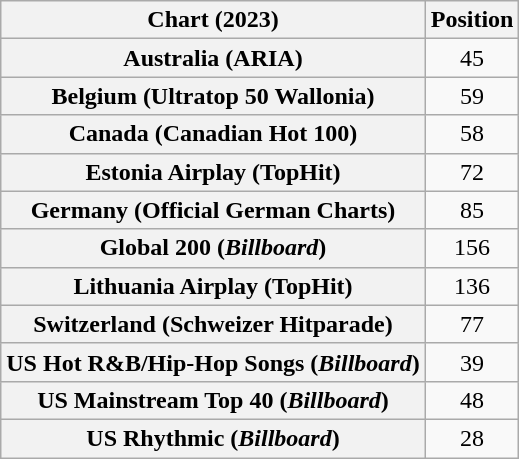<table class="wikitable sortable plainrowheaders" style="text-align:center">
<tr>
<th scope="col">Chart (2023)</th>
<th scope="col">Position</th>
</tr>
<tr>
<th scope="row">Australia (ARIA)</th>
<td>45</td>
</tr>
<tr>
<th scope="row">Belgium (Ultratop 50 Wallonia)</th>
<td>59</td>
</tr>
<tr>
<th scope="row">Canada (Canadian Hot 100)</th>
<td>58</td>
</tr>
<tr>
<th scope="row">Estonia Airplay (TopHit)</th>
<td>72</td>
</tr>
<tr>
<th scope="row">Germany (Official German Charts)</th>
<td>85</td>
</tr>
<tr>
<th scope="row">Global 200 (<em>Billboard</em>)</th>
<td>156</td>
</tr>
<tr>
<th scope="row">Lithuania Airplay (TopHit)</th>
<td>136</td>
</tr>
<tr>
<th scope="row">Switzerland (Schweizer Hitparade)</th>
<td>77</td>
</tr>
<tr>
<th scope="row">US Hot R&B/Hip-Hop Songs (<em>Billboard</em>)</th>
<td>39</td>
</tr>
<tr>
<th scope="row">US Mainstream Top 40 (<em>Billboard</em>)</th>
<td>48</td>
</tr>
<tr>
<th scope="row">US Rhythmic (<em>Billboard</em>)</th>
<td>28</td>
</tr>
</table>
